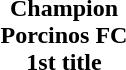<table width="100%" cellspacing="0">
<tr>
<td align="center"></td>
</tr>
<tr>
<td align="center"><strong>Champion<br>Porcinos FC<br>1st title</strong></td>
</tr>
</table>
